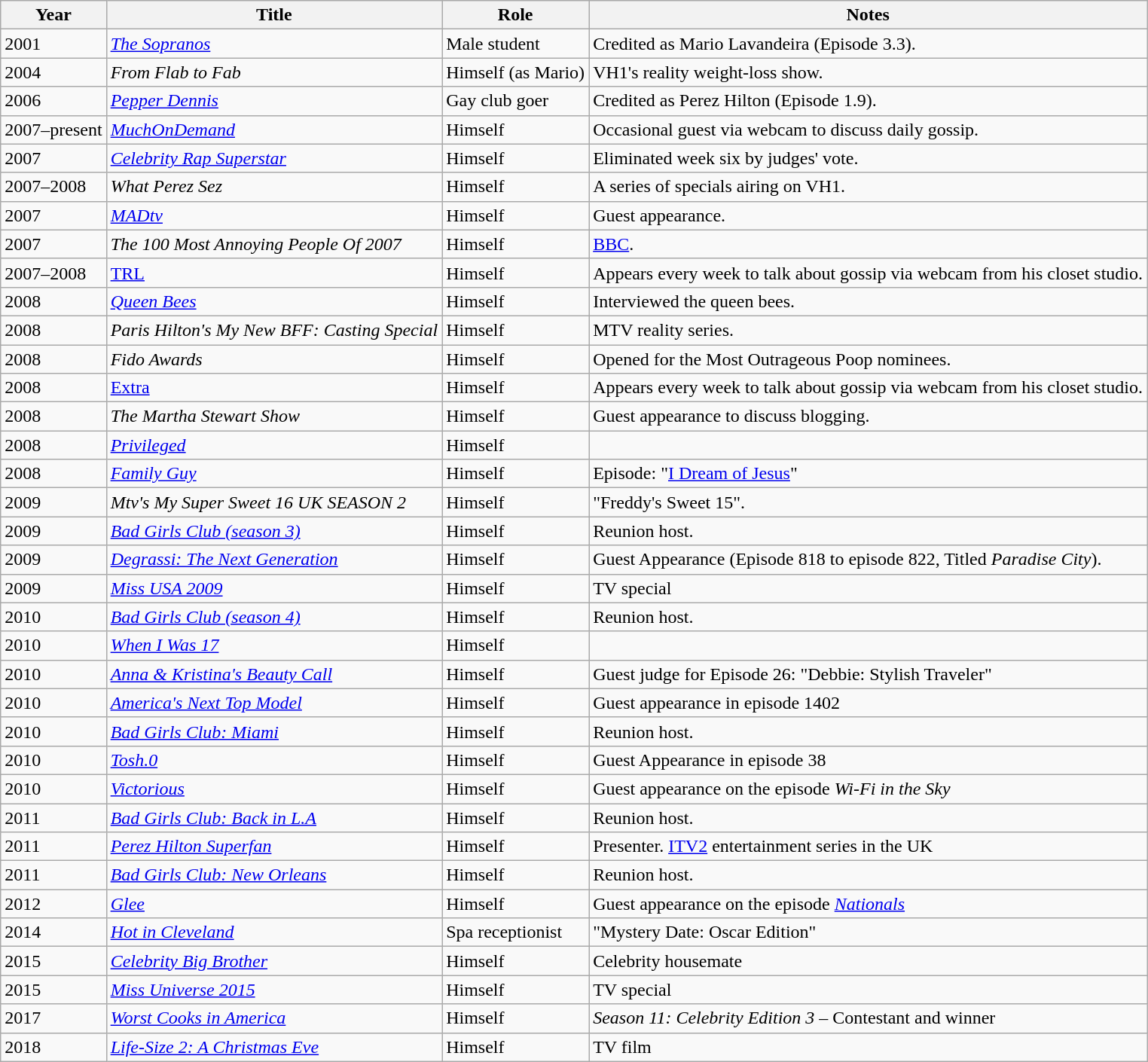<table class="wikitable">
<tr ">
<th>Year</th>
<th>Title</th>
<th>Role</th>
<th>Notes</th>
</tr>
<tr>
<td>2001</td>
<td><em><a href='#'>The Sopranos</a></em></td>
<td>Male student</td>
<td>Credited as Mario Lavandeira (Episode 3.3).</td>
</tr>
<tr>
<td>2004</td>
<td><em>From Flab to Fab</em></td>
<td>Himself (as Mario)</td>
<td>VH1's reality weight-loss show.</td>
</tr>
<tr>
<td>2006</td>
<td><em><a href='#'>Pepper Dennis</a></em></td>
<td>Gay club goer</td>
<td>Credited as Perez Hilton (Episode 1.9).</td>
</tr>
<tr>
<td>2007–present</td>
<td><em><a href='#'>MuchOnDemand</a></em></td>
<td>Himself</td>
<td>Occasional guest via webcam to discuss daily gossip.</td>
</tr>
<tr>
<td>2007</td>
<td><em><a href='#'>Celebrity Rap Superstar</a></em></td>
<td>Himself</td>
<td>Eliminated week six by judges' vote.</td>
</tr>
<tr>
<td>2007–2008</td>
<td><em>What Perez Sez</em></td>
<td>Himself</td>
<td>A series of specials airing on VH1.</td>
</tr>
<tr>
<td>2007</td>
<td><em><a href='#'>MADtv</a></em></td>
<td>Himself</td>
<td>Guest appearance.</td>
</tr>
<tr>
<td>2007</td>
<td><em>The 100 Most Annoying People Of 2007</em></td>
<td>Himself</td>
<td><a href='#'>BBC</a>.</td>
</tr>
<tr>
<td>2007–2008</td>
<td><a href='#'>TRL</a></td>
<td>Himself</td>
<td>Appears every week to talk about gossip via webcam from his closet studio.</td>
</tr>
<tr>
<td>2008</td>
<td><em><a href='#'>Queen Bees</a></em></td>
<td>Himself</td>
<td>Interviewed the queen bees.</td>
</tr>
<tr>
<td>2008</td>
<td><em>Paris Hilton's My New BFF: Casting Special</em></td>
<td>Himself</td>
<td>MTV reality series.</td>
</tr>
<tr>
<td>2008</td>
<td><em>Fido Awards</em></td>
<td>Himself</td>
<td>Opened for the Most Outrageous Poop nominees.</td>
</tr>
<tr>
<td>2008</td>
<td><a href='#'>Extra</a></td>
<td>Himself</td>
<td>Appears every week to talk about gossip via webcam from his closet studio.</td>
</tr>
<tr>
<td>2008</td>
<td><em>The Martha Stewart Show</em></td>
<td>Himself</td>
<td>Guest appearance to discuss blogging.</td>
</tr>
<tr>
<td>2008</td>
<td><em><a href='#'>Privileged</a></em></td>
<td>Himself</td>
<td></td>
</tr>
<tr>
<td>2008</td>
<td><em><a href='#'>Family Guy</a></em></td>
<td>Himself</td>
<td>Episode: "<a href='#'>I Dream of Jesus</a>"</td>
</tr>
<tr>
<td>2009</td>
<td><em>Mtv's My Super Sweet 16 UK SEASON 2</em></td>
<td>Himself</td>
<td>"Freddy's Sweet 15".</td>
</tr>
<tr>
<td>2009</td>
<td><em><a href='#'>Bad Girls Club (season 3)</a></em></td>
<td>Himself</td>
<td>Reunion host.</td>
</tr>
<tr>
<td>2009</td>
<td><em><a href='#'>Degrassi: The Next Generation</a></em></td>
<td>Himself</td>
<td>Guest Appearance (Episode 818 to episode 822, Titled <em>Paradise City</em>).</td>
</tr>
<tr>
<td>2009</td>
<td><em> <a href='#'>Miss USA 2009</a></em></td>
<td>Himself</td>
<td>TV special</td>
</tr>
<tr>
<td>2010</td>
<td><em><a href='#'>Bad Girls Club (season 4)</a></em></td>
<td>Himself</td>
<td>Reunion host.</td>
</tr>
<tr>
<td>2010</td>
<td><em><a href='#'>When I Was 17</a></em></td>
<td>Himself</td>
<td></td>
</tr>
<tr>
<td>2010</td>
<td><em><a href='#'>Anna & Kristina's Beauty Call</a></em></td>
<td>Himself</td>
<td>Guest judge for Episode 26: "Debbie: Stylish Traveler"</td>
</tr>
<tr>
<td>2010</td>
<td><em><a href='#'>America's Next Top Model</a></em></td>
<td>Himself</td>
<td>Guest appearance in episode 1402</td>
</tr>
<tr>
<td>2010</td>
<td><em><a href='#'>Bad Girls Club: Miami</a></em></td>
<td>Himself</td>
<td>Reunion host.</td>
</tr>
<tr>
<td>2010</td>
<td><em><a href='#'>Tosh.0</a></em></td>
<td>Himself</td>
<td>Guest Appearance in episode 38</td>
</tr>
<tr>
<td>2010</td>
<td><em><a href='#'>Victorious</a></em></td>
<td>Himself</td>
<td>Guest appearance on the episode <em>Wi-Fi in the Sky</em></td>
</tr>
<tr>
<td>2011</td>
<td><em><a href='#'>Bad Girls Club: Back in L.A</a></em></td>
<td>Himself</td>
<td>Reunion host.</td>
</tr>
<tr>
<td>2011</td>
<td><em><a href='#'>Perez Hilton Superfan</a></em></td>
<td>Himself</td>
<td>Presenter. <a href='#'>ITV2</a> entertainment series in the UK</td>
</tr>
<tr>
<td>2011</td>
<td><em><a href='#'>Bad Girls Club: New Orleans</a></em></td>
<td>Himself</td>
<td>Reunion host.</td>
</tr>
<tr>
<td>2012</td>
<td><em><a href='#'>Glee</a></em></td>
<td>Himself</td>
<td>Guest appearance on the episode <em><a href='#'>Nationals</a></em></td>
</tr>
<tr>
<td>2014</td>
<td><em><a href='#'>Hot in Cleveland</a></em></td>
<td>Spa receptionist</td>
<td>"Mystery Date: Oscar Edition"</td>
</tr>
<tr>
<td>2015</td>
<td><em><a href='#'>Celebrity Big Brother</a></em></td>
<td>Himself</td>
<td>Celebrity housemate</td>
</tr>
<tr>
<td>2015</td>
<td><em> <a href='#'>Miss Universe 2015</a></em></td>
<td>Himself</td>
<td>TV special</td>
</tr>
<tr>
<td>2017</td>
<td><em><a href='#'>Worst Cooks in America</a></em></td>
<td>Himself</td>
<td><em>Season 11: Celebrity Edition 3</em> – Contestant and winner</td>
</tr>
<tr>
<td>2018</td>
<td><em><a href='#'>Life-Size 2: A Christmas Eve</a></em></td>
<td>Himself</td>
<td>TV film</td>
</tr>
</table>
